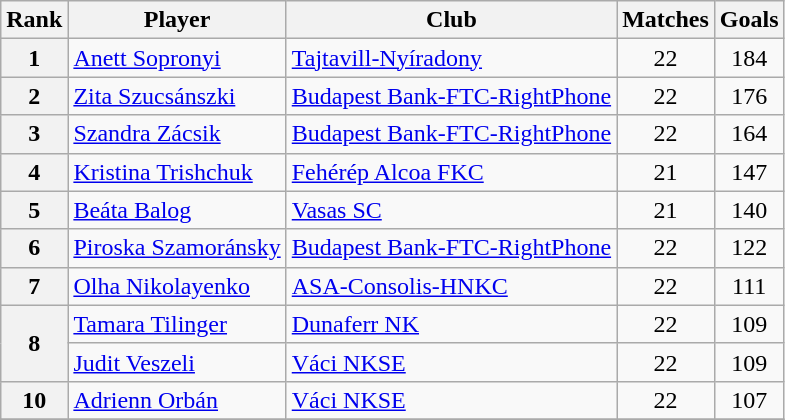<table class="wikitable" style="text-align:center">
<tr>
<th>Rank</th>
<th>Player</th>
<th>Club</th>
<th>Matches</th>
<th>Goals</th>
</tr>
<tr>
<th rowspan="1">1</th>
<td align="left"> <a href='#'>Anett Sopronyi</a></td>
<td align="left"><a href='#'>Tajtavill-Nyíradony</a></td>
<td>22</td>
<td>184</td>
</tr>
<tr>
<th rowspan="1">2</th>
<td align="left"> <a href='#'>Zita Szucsánszki</a></td>
<td align="left"><a href='#'>Budapest Bank-FTC-RightPhone</a></td>
<td>22</td>
<td>176</td>
</tr>
<tr>
<th rowspan="1">3</th>
<td align="left"> <a href='#'>Szandra Zácsik</a></td>
<td align="left"><a href='#'>Budapest Bank-FTC-RightPhone</a></td>
<td>22</td>
<td>164</td>
</tr>
<tr>
<th rowspan="1">4</th>
<td align="left"> <a href='#'>Kristina Trishchuk</a></td>
<td align="left"><a href='#'>Fehérép Alcoa FKC</a></td>
<td>21</td>
<td>147</td>
</tr>
<tr>
<th rowspan="1">5</th>
<td align="left"> <a href='#'>Beáta Balog</a></td>
<td align="left"><a href='#'>Vasas SC</a></td>
<td>21</td>
<td>140</td>
</tr>
<tr>
<th rowspan="1">6</th>
<td align="left"> <a href='#'>Piroska Szamoránsky</a></td>
<td align="left"><a href='#'>Budapest Bank-FTC-RightPhone</a></td>
<td>22</td>
<td>122</td>
</tr>
<tr>
<th rowspan="1">7</th>
<td align="left"> <a href='#'>Olha Nikolayenko</a></td>
<td align="left"><a href='#'>ASA-Consolis-HNKC</a></td>
<td>22</td>
<td>111</td>
</tr>
<tr>
<th rowspan="2">8</th>
<td align="left"> <a href='#'>Tamara Tilinger</a></td>
<td align="left"><a href='#'>Dunaferr NK</a></td>
<td>22</td>
<td>109</td>
</tr>
<tr>
<td align="left"> <a href='#'>Judit Veszeli</a></td>
<td align="left"><a href='#'>Váci NKSE</a></td>
<td>22</td>
<td>109</td>
</tr>
<tr>
<th rowspan="1">10</th>
<td align="left"> <a href='#'>Adrienn Orbán</a></td>
<td align="left"><a href='#'>Váci NKSE</a></td>
<td>22</td>
<td>107</td>
</tr>
<tr>
</tr>
</table>
